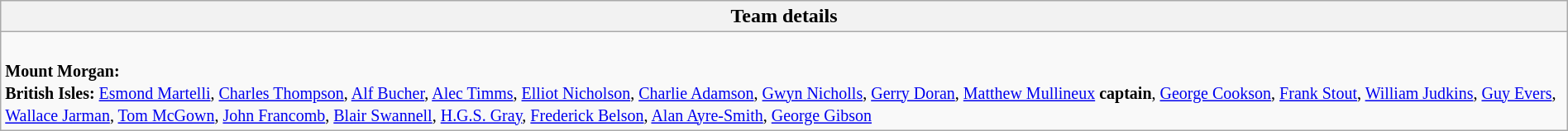<table class="wikitable collapsible collapsed" style="width:100%">
<tr>
<th>Team details</th>
</tr>
<tr>
<td><br><small><strong>Mount Morgan:</strong></small><br><small><strong>British Isles:</strong> <a href='#'>Esmond Martelli</a>, <a href='#'>Charles Thompson</a>, <a href='#'>Alf Bucher</a>, <a href='#'>Alec Timms</a>, <a href='#'>Elliot Nicholson</a>, <a href='#'>Charlie Adamson</a>, <a href='#'>Gwyn Nicholls</a>, <a href='#'>Gerry Doran</a>, <a href='#'>Matthew Mullineux</a> <strong>captain</strong>, <a href='#'>George Cookson</a>, <a href='#'>Frank Stout</a>, <a href='#'>William Judkins</a>, <a href='#'>Guy Evers</a>, <a href='#'>Wallace Jarman</a>, <a href='#'>Tom McGown</a>, <a href='#'>John Francomb</a>, <a href='#'>Blair Swannell</a>, <a href='#'>H.G.S. Gray</a>, <a href='#'>Frederick Belson</a>, <a href='#'>Alan Ayre-Smith</a>, <a href='#'>George Gibson</a></small></td>
</tr>
</table>
